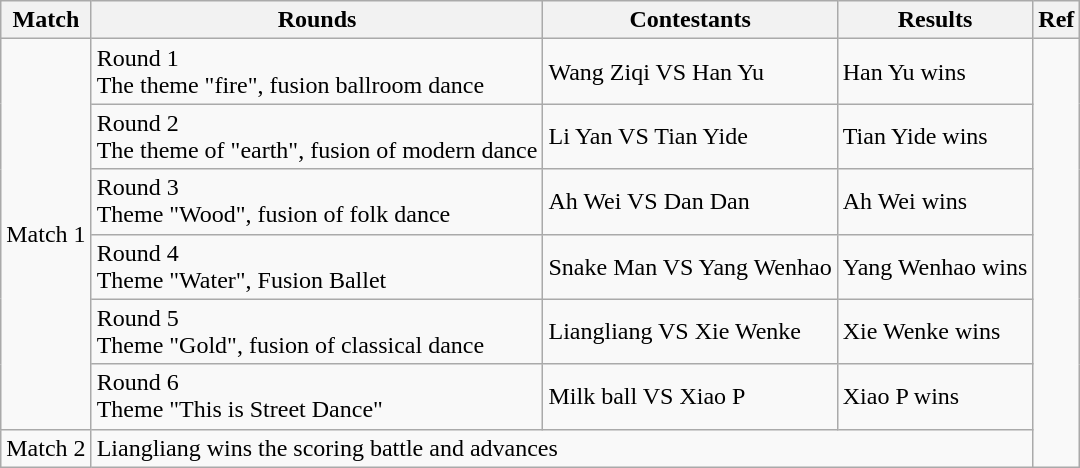<table class="wikitable">
<tr>
<th>Match</th>
<th>Rounds</th>
<th>Contestants</th>
<th>Results</th>
<th>Ref</th>
</tr>
<tr>
<td rowspan="6">Match 1</td>
<td>Round 1<br>The theme "fire", fusion ballroom dance</td>
<td>Wang Ziqi VS Han Yu</td>
<td>Han Yu wins</td>
<td rowspan="7"></td>
</tr>
<tr>
<td>Round 2<br>The theme of "earth", fusion of modern dance</td>
<td>Li Yan VS Tian Yide</td>
<td>Tian Yide wins</td>
</tr>
<tr>
<td>Round 3<br>Theme "Wood", fusion of folk dance</td>
<td>Ah Wei VS Dan Dan</td>
<td>Ah Wei wins</td>
</tr>
<tr>
<td>Round 4<br>Theme "Water", Fusion Ballet</td>
<td>Snake Man VS Yang Wenhao</td>
<td>Yang Wenhao wins</td>
</tr>
<tr>
<td>Round 5<br>Theme "Gold", fusion of classical dance</td>
<td>Liangliang VS Xie Wenke</td>
<td>Xie Wenke wins</td>
</tr>
<tr>
<td>Round 6<br>Theme "This is Street Dance"</td>
<td>Milk ball VS Xiao P</td>
<td>Xiao P wins</td>
</tr>
<tr>
<td>Match 2</td>
<td colspan="3">Liangliang wins the scoring battle and advances</td>
</tr>
</table>
